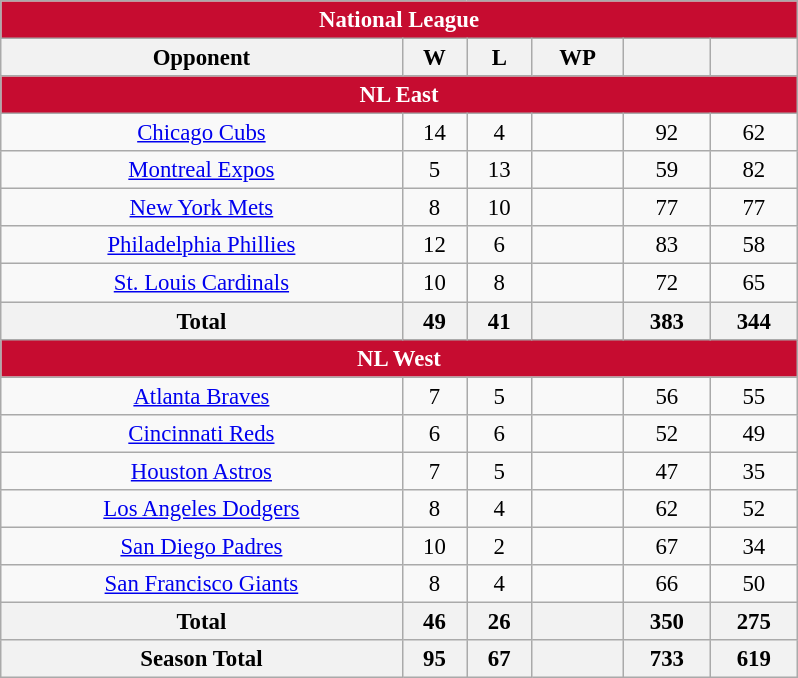<table class="wikitable" style="font-size:95%; text-align:center; width:35em;margin:0.5em auto;">
<tr>
<td colspan="7" style="background:#c60c30;color:#fff"><strong>National League</strong></td>
</tr>
<tr>
<th>Opponent</th>
<th>W</th>
<th>L</th>
<th>WP</th>
<th></th>
<th></th>
</tr>
<tr>
<td colspan="7" style="background:#c60c30;color:#fff"><strong>NL East</strong></td>
</tr>
<tr>
<td><a href='#'>Chicago Cubs</a></td>
<td>14</td>
<td>4</td>
<td></td>
<td>92</td>
<td>62</td>
</tr>
<tr>
<td><a href='#'>Montreal Expos</a></td>
<td>5</td>
<td>13</td>
<td></td>
<td>59</td>
<td>82</td>
</tr>
<tr>
<td><a href='#'>New York Mets</a></td>
<td>8</td>
<td>10</td>
<td></td>
<td>77</td>
<td>77</td>
</tr>
<tr>
<td><a href='#'>Philadelphia Phillies</a></td>
<td>12</td>
<td>6</td>
<td></td>
<td>83</td>
<td>58</td>
</tr>
<tr>
<td><a href='#'>St. Louis Cardinals</a></td>
<td>10</td>
<td>8</td>
<td></td>
<td>72</td>
<td>65</td>
</tr>
<tr>
<th>Total</th>
<th>49</th>
<th>41</th>
<th></th>
<th>383</th>
<th>344</th>
</tr>
<tr>
<td colspan="7" style="background:#c60c30;color:#fff"><strong>NL West</strong></td>
</tr>
<tr>
<td><a href='#'>Atlanta Braves</a></td>
<td>7</td>
<td>5</td>
<td></td>
<td>56</td>
<td>55</td>
</tr>
<tr>
<td><a href='#'>Cincinnati Reds</a></td>
<td>6</td>
<td>6</td>
<td></td>
<td>52</td>
<td>49</td>
</tr>
<tr>
<td><a href='#'>Houston Astros</a></td>
<td>7</td>
<td>5</td>
<td></td>
<td>47</td>
<td>35</td>
</tr>
<tr>
<td><a href='#'>Los Angeles Dodgers</a></td>
<td>8</td>
<td>4</td>
<td></td>
<td>62</td>
<td>52</td>
</tr>
<tr>
<td><a href='#'>San Diego Padres</a></td>
<td>10</td>
<td>2</td>
<td></td>
<td>67</td>
<td>34</td>
</tr>
<tr>
<td><a href='#'>San Francisco Giants</a></td>
<td>8</td>
<td>4</td>
<td></td>
<td>66</td>
<td>50</td>
</tr>
<tr>
<th>Total</th>
<th>46</th>
<th>26</th>
<th></th>
<th>350</th>
<th>275</th>
</tr>
<tr>
<th>Season Total</th>
<th>95</th>
<th>67</th>
<th></th>
<th>733</th>
<th>619</th>
</tr>
</table>
